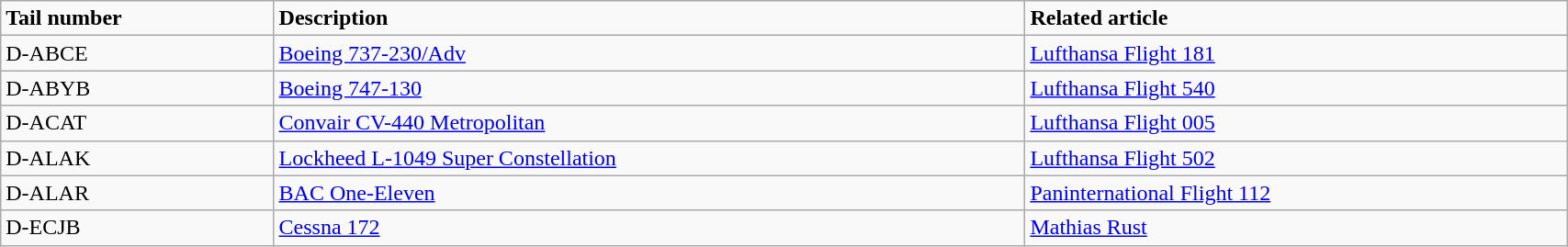<table class="wikitable" width="90%">
<tr>
<td><strong>Tail number</strong></td>
<td><strong>Description</strong></td>
<td><strong>Related article</strong></td>
</tr>
<tr>
<td>D-ABCE</td>
<td><a href='#'>Boeing 737-230/Adv</a></td>
<td><a href='#'>Lufthansa Flight 181</a></td>
</tr>
<tr>
<td>D-ABYB</td>
<td><a href='#'>Boeing 747-130</a></td>
<td><a href='#'>Lufthansa Flight 540</a></td>
</tr>
<tr>
<td>D-ACAT</td>
<td><a href='#'>Convair CV-440 Metropolitan</a></td>
<td><a href='#'>Lufthansa Flight 005</a></td>
</tr>
<tr>
<td>D-ALAK</td>
<td><a href='#'>Lockheed L-1049 Super Constellation</a></td>
<td><a href='#'>Lufthansa Flight 502</a></td>
</tr>
<tr>
<td>D-ALAR</td>
<td><a href='#'>BAC One-Eleven</a></td>
<td><a href='#'>Paninternational Flight 112</a></td>
</tr>
<tr>
<td>D-ECJB</td>
<td><a href='#'>Cessna 172</a></td>
<td><a href='#'>Mathias Rust</a></td>
</tr>
</table>
